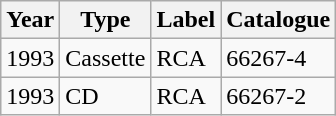<table class="wikitable">
<tr>
<th>Year</th>
<th>Type</th>
<th>Label</th>
<th>Catalogue</th>
</tr>
<tr>
<td>1993</td>
<td>Cassette</td>
<td>RCA</td>
<td>66267-4</td>
</tr>
<tr>
<td>1993</td>
<td>CD</td>
<td>RCA</td>
<td>66267-2</td>
</tr>
</table>
